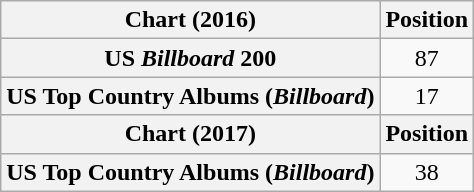<table class="wikitable plainrowheaders" style="text-align:center">
<tr>
<th scope="col">Chart (2016)</th>
<th scope="col">Position</th>
</tr>
<tr>
<th scope="row">US <em>Billboard</em> 200</th>
<td>87</td>
</tr>
<tr>
<th scope="row">US Top Country Albums (<em>Billboard</em>)</th>
<td>17</td>
</tr>
<tr>
<th scope="col">Chart (2017)</th>
<th scope="col">Position</th>
</tr>
<tr>
<th scope="row">US Top Country Albums (<em>Billboard</em>)</th>
<td>38</td>
</tr>
</table>
